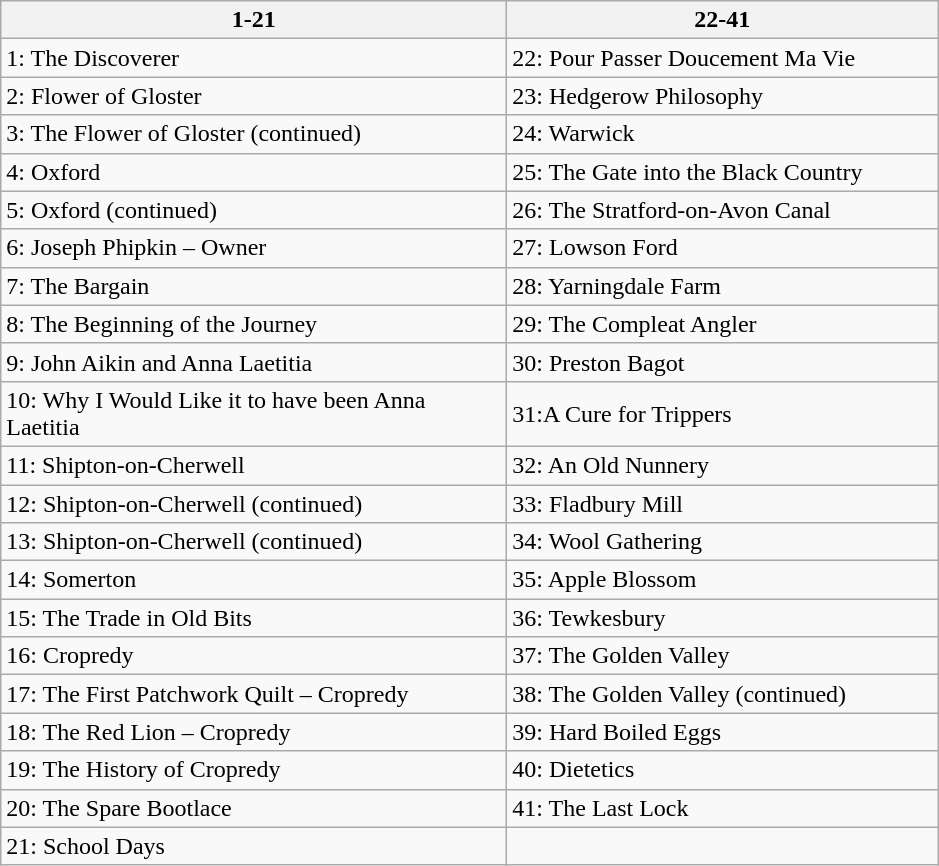<table class="wikitable">
<tr>
<th scope="col" style="width: 330px;">1-21</th>
<th scope="col" style="width: 280px;">22-41</th>
</tr>
<tr>
<td>1: The Discoverer</td>
<td>22: Pour Passer Doucement Ma Vie</td>
</tr>
<tr>
<td>2: Flower of Gloster</td>
<td>23: Hedgerow Philosophy</td>
</tr>
<tr>
<td>3: The Flower of Gloster (continued)</td>
<td>24: Warwick</td>
</tr>
<tr>
<td>4: Oxford</td>
<td>25: The Gate into the Black Country</td>
</tr>
<tr>
<td>5: Oxford (continued)</td>
<td>26: The Stratford-on-Avon Canal</td>
</tr>
<tr>
<td>6: Joseph Phipkin – Owner</td>
<td>27: Lowson Ford</td>
</tr>
<tr>
<td>7: The Bargain</td>
<td>28: Yarningdale Farm</td>
</tr>
<tr>
<td>8: The Beginning of the Journey</td>
<td>29: The Compleat Angler</td>
</tr>
<tr>
<td>9: John Aikin and Anna Laetitia</td>
<td>30: Preston Bagot</td>
</tr>
<tr>
<td>10: Why I Would Like it to have been Anna Laetitia</td>
<td>31:A Cure for Trippers</td>
</tr>
<tr>
<td>11: Shipton-on-Cherwell</td>
<td>32: An Old Nunnery</td>
</tr>
<tr |->
<td>12: Shipton-on-Cherwell (continued)</td>
<td>33: Fladbury Mill</td>
</tr>
<tr>
<td>13: Shipton-on-Cherwell (continued)</td>
<td>34: Wool Gathering</td>
</tr>
<tr>
<td>14: Somerton</td>
<td>35: Apple Blossom</td>
</tr>
<tr>
<td>15: The Trade in Old Bits</td>
<td>36: Tewkesbury</td>
</tr>
<tr>
<td>16: Cropredy</td>
<td>37: The Golden Valley</td>
</tr>
<tr>
<td>17: The First Patchwork Quilt – Cropredy</td>
<td>38: The Golden Valley (continued)</td>
</tr>
<tr>
<td>18: The Red Lion – Cropredy</td>
<td>39: Hard Boiled Eggs</td>
</tr>
<tr>
<td>19: The History of Cropredy</td>
<td>40: Dietetics</td>
</tr>
<tr>
<td>20: The Spare Bootlace</td>
<td>41: The Last Lock</td>
</tr>
<tr>
<td>21: School Days</td>
<td></td>
</tr>
</table>
